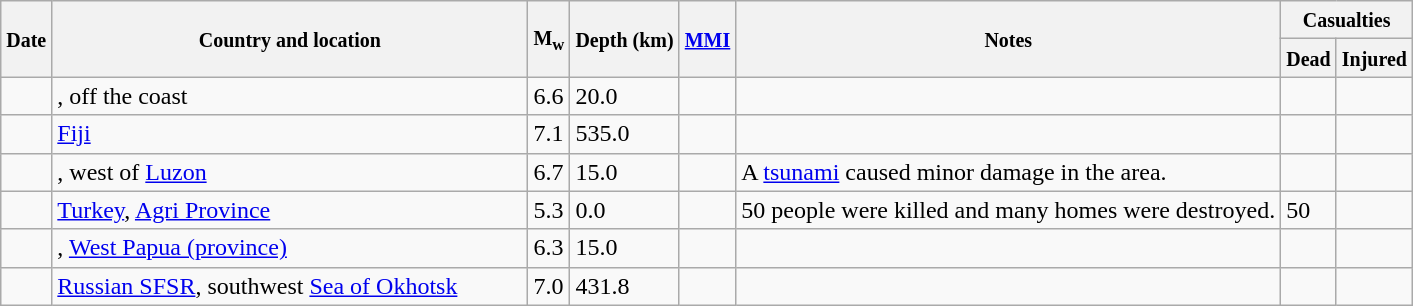<table class="wikitable sortable sort-under" style="border:1px black; margin-left:1em;">
<tr>
<th rowspan="2"><small>Date</small></th>
<th rowspan="2" style="width: 310px"><small>Country and location</small></th>
<th rowspan="2"><small>M<sub>w</sub></small></th>
<th rowspan="2"><small>Depth (km)</small></th>
<th rowspan="2"><small><a href='#'>MMI</a></small></th>
<th rowspan="2" class="unsortable"><small>Notes</small></th>
<th colspan="2"><small>Casualties</small></th>
</tr>
<tr>
<th><small>Dead</small></th>
<th><small>Injured</small></th>
</tr>
<tr>
<td></td>
<td>, off the coast</td>
<td>6.6</td>
<td>20.0</td>
<td></td>
<td></td>
<td></td>
<td></td>
</tr>
<tr>
<td></td>
<td> <a href='#'>Fiji</a></td>
<td>7.1</td>
<td>535.0</td>
<td></td>
<td></td>
<td></td>
<td></td>
</tr>
<tr>
<td></td>
<td>, west of <a href='#'>Luzon</a></td>
<td>6.7</td>
<td>15.0</td>
<td></td>
<td>A <a href='#'>tsunami</a> caused minor damage in the area.</td>
<td></td>
<td></td>
</tr>
<tr>
<td></td>
<td> <a href='#'>Turkey</a>, <a href='#'>Agri Province</a></td>
<td>5.3</td>
<td>0.0</td>
<td></td>
<td>50 people were killed and many homes were destroyed.</td>
<td>50</td>
<td></td>
</tr>
<tr>
<td></td>
<td>, <a href='#'>West Papua (province)</a></td>
<td>6.3</td>
<td>15.0</td>
<td></td>
<td></td>
<td></td>
<td></td>
</tr>
<tr>
<td></td>
<td> <a href='#'>Russian SFSR</a>, southwest <a href='#'>Sea of Okhotsk</a></td>
<td>7.0</td>
<td>431.8</td>
<td></td>
<td></td>
<td></td>
<td></td>
</tr>
</table>
